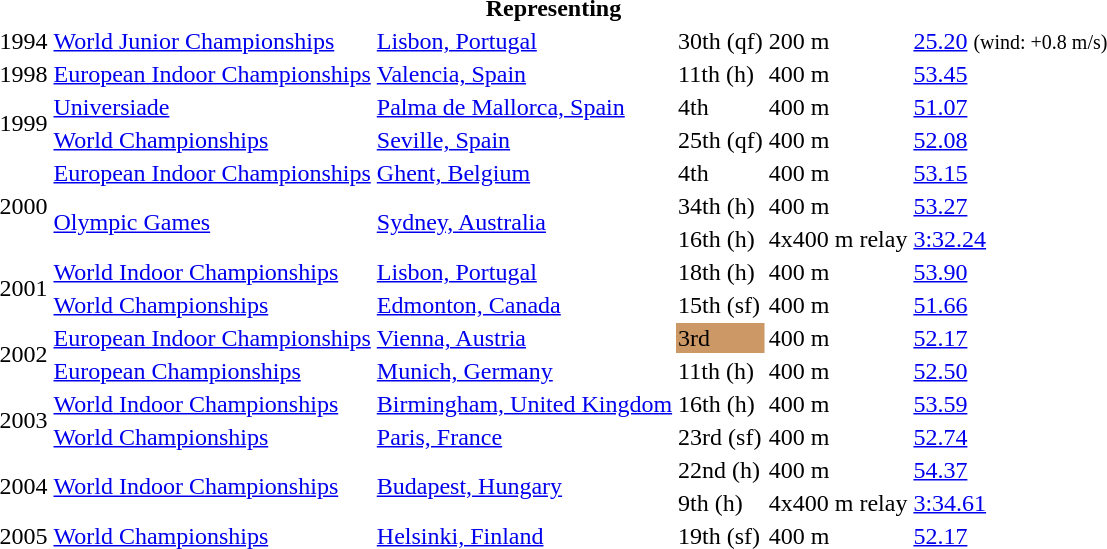<table>
<tr>
<th colspan="6">Representing </th>
</tr>
<tr>
<td>1994</td>
<td><a href='#'>World Junior Championships</a></td>
<td><a href='#'>Lisbon, Portugal</a></td>
<td>30th (qf)</td>
<td>200 m</td>
<td><a href='#'>25.20</a> <small>(wind: +0.8 m/s)</small></td>
</tr>
<tr>
<td>1998</td>
<td><a href='#'>European Indoor Championships</a></td>
<td><a href='#'>Valencia, Spain</a></td>
<td>11th (h)</td>
<td>400 m</td>
<td><a href='#'>53.45</a></td>
</tr>
<tr>
<td rowspan=2>1999</td>
<td><a href='#'>Universiade</a></td>
<td><a href='#'>Palma de Mallorca, Spain</a></td>
<td>4th</td>
<td>400 m</td>
<td><a href='#'>51.07</a></td>
</tr>
<tr>
<td><a href='#'>World Championships</a></td>
<td><a href='#'>Seville, Spain</a></td>
<td>25th (qf)</td>
<td>400 m</td>
<td><a href='#'>52.08</a></td>
</tr>
<tr>
<td rowspan=3>2000</td>
<td><a href='#'>European Indoor Championships</a></td>
<td><a href='#'>Ghent, Belgium</a></td>
<td>4th</td>
<td>400 m</td>
<td><a href='#'>53.15</a></td>
</tr>
<tr>
<td rowspan=2><a href='#'>Olympic Games</a></td>
<td rowspan=2><a href='#'>Sydney, Australia</a></td>
<td>34th (h)</td>
<td>400 m</td>
<td><a href='#'>53.27</a></td>
</tr>
<tr>
<td>16th (h)</td>
<td>4x400 m relay</td>
<td><a href='#'>3:32.24</a></td>
</tr>
<tr>
<td rowspan=2>2001</td>
<td><a href='#'>World Indoor Championships</a></td>
<td><a href='#'>Lisbon, Portugal</a></td>
<td>18th (h)</td>
<td>400 m</td>
<td><a href='#'>53.90</a></td>
</tr>
<tr>
<td><a href='#'>World Championships</a></td>
<td><a href='#'>Edmonton, Canada</a></td>
<td>15th (sf)</td>
<td>400 m</td>
<td><a href='#'>51.66</a></td>
</tr>
<tr>
<td rowspan=2>2002</td>
<td><a href='#'>European Indoor Championships</a></td>
<td><a href='#'>Vienna, Austria</a></td>
<td bgcolor=cc9966>3rd</td>
<td>400 m</td>
<td><a href='#'>52.17</a></td>
</tr>
<tr>
<td><a href='#'>European Championships</a></td>
<td><a href='#'>Munich, Germany</a></td>
<td>11th (h)</td>
<td>400 m</td>
<td><a href='#'>52.50</a></td>
</tr>
<tr>
<td rowspan=2>2003</td>
<td><a href='#'>World Indoor Championships</a></td>
<td><a href='#'>Birmingham, United Kingdom</a></td>
<td>16th (h)</td>
<td>400 m</td>
<td><a href='#'>53.59</a></td>
</tr>
<tr>
<td><a href='#'>World Championships</a></td>
<td><a href='#'>Paris, France</a></td>
<td>23rd (sf)</td>
<td>400 m</td>
<td><a href='#'>52.74</a></td>
</tr>
<tr>
<td rowspan=2>2004</td>
<td rowspan=2><a href='#'>World Indoor Championships</a></td>
<td rowspan=2><a href='#'>Budapest, Hungary</a></td>
<td>22nd (h)</td>
<td>400 m</td>
<td><a href='#'>54.37</a></td>
</tr>
<tr>
<td>9th (h)</td>
<td>4x400 m relay</td>
<td><a href='#'>3:34.61</a></td>
</tr>
<tr>
<td>2005</td>
<td><a href='#'>World Championships</a></td>
<td><a href='#'>Helsinki, Finland</a></td>
<td>19th (sf)</td>
<td>400 m</td>
<td><a href='#'>52.17</a></td>
</tr>
</table>
